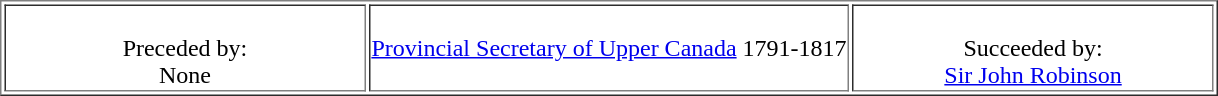<table border="1" align="center">
<tr ---- align="center">
<td width="30%"><br>Preceded by:<br>None</td>
<td><a href='#'>Provincial Secretary of Upper Canada</a> 1791-1817</td>
<td width="30%"><br>Succeeded by:<br><a href='#'>Sir John Robinson</a></td>
</tr>
</table>
